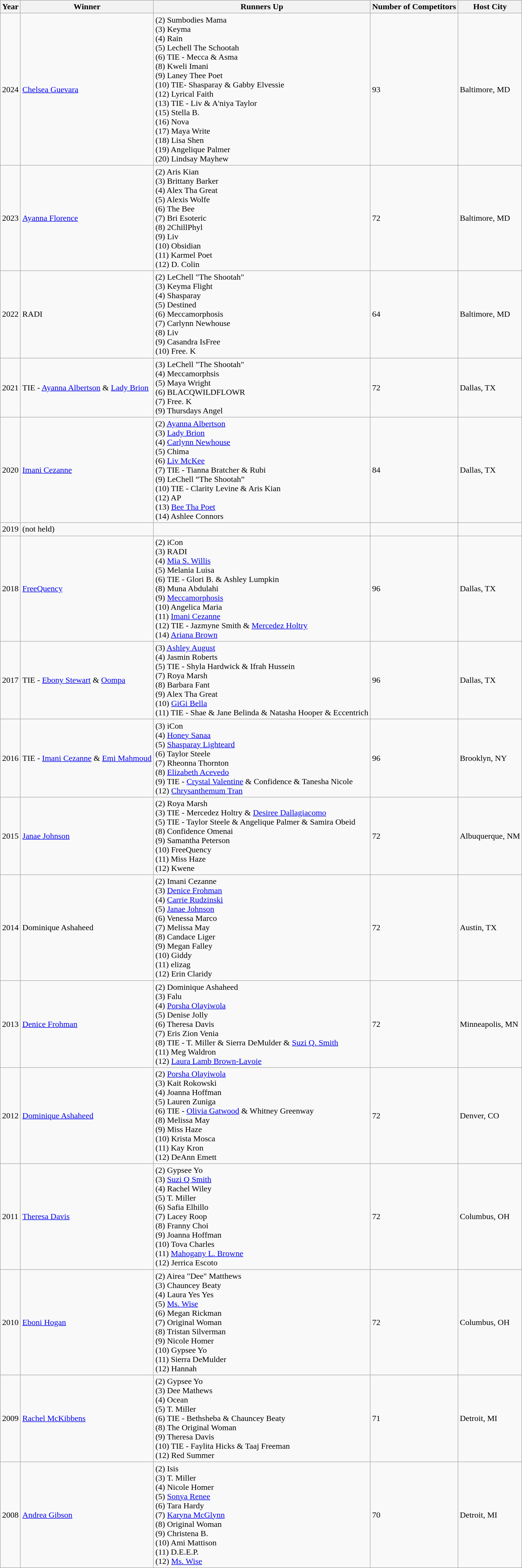<table class="wikitable">
<tr>
<th>Year</th>
<th>Winner</th>
<th>Runners Up</th>
<th>Number of Competitors</th>
<th>Host City</th>
</tr>
<tr>
<td>2024</td>
<td><a href='#'>Chelsea Guevara</a></td>
<td>(2) Sumbodies Mama<br> (3) Keyma <br> (4) Rain <br> (5)  Lechell The Schootah <br> (6) TIE - Mecca & Asma <br> (8) Kweli Imani<br> (9) Laney Thee Poet<br> (10) TIE- Shasparay & Gabby Elvessie<br> (12) Lyrical Faith<br> (13) TIE - Liv & A'niya Taylor <br> (15) Stella B. <br> (16) Nova <br> (17) Maya Write <br> (18) Lisa Shen <br> (19) Angelique Palmer <br> (20) Lindsay Mayhew</td>
<td>93 </td>
<td>Baltimore, MD</td>
</tr>
<tr>
<td>2023</td>
<td><a href='#'>Ayanna Florence</a></td>
<td>(2) Aris Kian <br>(3) Brittany Barker <br>(4) Alex Tha Great <br>(5) Alexis Wolfe <br>(6) The Bee <br>(7) Bri Esoteric <br>(8) 2ChillPhyl <br>(9) Liv <br>(10) Obsidian <br>(11) Karmel Poet <br>(12) D. Colin</td>
<td>72</td>
<td>Baltimore, MD</td>
</tr>
<tr>
<td>2022</td>
<td>RADI</td>
<td>(2) LeChell "The Shootah"<br>(3) Keyma Flight<br>(4) Shasparay<br>(5) Destined<br>(6) Meccamorphosis <br>(7) Carlynn Newhouse <br>(8) Liv <br>(9) Casandra IsFree <br>(10) Free. K</td>
<td>64</td>
<td>Baltimore, MD</td>
</tr>
<tr>
<td>2021</td>
<td>TIE - <a href='#'>Ayanna Albertson</a> & <a href='#'>Lady Brion</a></td>
<td>(3) LeChell "The Shootah" <br>(4) Meccamorphsis<br>(5) Maya Wright<br>(6) BLACQWILDFLOWR<br>(7) Free. K <br>(9) Thursdays Angel</td>
<td>72</td>
<td>Dallas, TX</td>
</tr>
<tr>
<td>2020</td>
<td><a href='#'>Imani Cezanne</a></td>
<td>(2) <a href='#'>Ayanna Albertson</a><br>(3) <a href='#'>Lady Brion</a><br>(4) <a href='#'>Carlynn Newhouse</a><br>(5) Chima<br>(6) <a href='#'>Liv McKee</a><br>(7) TIE - Tianna Bratcher & Rubi<br>(9) LeChell “The Shootah”<br>(10) TIE - Clarity Levine & Aris Kian<br>(12)  AP<br>(13) <a href='#'>Bee Tha Poet</a><br>(14) Ashlee Connors</td>
<td>84</td>
<td>Dallas, TX</td>
</tr>
<tr>
<td>2019</td>
<td>(not held)</td>
<td></td>
<td></td>
</tr>
<tr>
<td>2018</td>
<td><a href='#'>FreeQuency</a></td>
<td>(2) iCon <br>(3) RADI<br>(4) <a href='#'>Mia S. Willis</a><br>(5) Melania Luisa<br>(6) TIE - Glori B. & Ashley Lumpkin<br>(8) Muna Abdulahi<br>(9) <a href='#'>Meccamorphosis</a><br>(10) Angelica Maria<br>(11) <a href='#'>Imani Cezanne</a><br>(12) TIE - Jazmyne Smith & <a href='#'>Mercedez Holtry</a><br>(14) <a href='#'>Ariana Brown</a></td>
<td>96</td>
<td>Dallas, TX</td>
</tr>
<tr>
<td>2017</td>
<td>TIE - <a href='#'>Ebony Stewart</a> & <a href='#'>Oompa</a></td>
<td>(3) <a href='#'>Ashley August</a><br>(4) Jasmin Roberts<br>(5) TIE - Shyla Hardwick & Ifrah Hussein<br>(7) Roya Marsh<br>(8) Barbara Fant<br>(9) Alex Tha Great<br>(10) <a href='#'>GiGi Bella</a><br>(11) TIE - Shae & Jane Belinda & Natasha Hooper & Eccentrich</td>
<td>96</td>
<td>Dallas, TX</td>
</tr>
<tr>
<td>2016</td>
<td>TIE - <a href='#'>Imani Cezanne</a> & <a href='#'>Emi Mahmoud</a></td>
<td>(3) iCon<br>(4) <a href='#'>Honey Sanaa</a><br>(5) <a href='#'>Shasparay Lighteard</a><br>(6) Taylor Steele<br>(7) Rheonna Thornton<br>(8) <a href='#'>Elizabeth Acevedo</a><br>(9) TIE - <a href='#'>Crystal Valentine</a> & Confidence & Tanesha Nicole<br>(12) <a href='#'>Chrysanthemum Tran</a></td>
<td>96</td>
<td>Brooklyn, NY</td>
</tr>
<tr>
<td>2015</td>
<td><a href='#'>Janae Johnson</a></td>
<td>(2) Roya Marsh<br>(3) TIE - Mercedez Holtry & <a href='#'>Desiree Dallagiacomo</a><br>(5) TIE - Taylor Steele & Angelique Palmer & Samira Obeid<br>(8) Confidence Omenai<br>(9) Samantha Peterson<br>(10) FreeQuency<br>(11) Miss Haze<br>(12) Kwene</td>
<td>72</td>
<td>Albuquerque, NM</td>
</tr>
<tr>
<td>2014</td>
<td>Dominique Ashaheed</td>
<td>(2) Imani Cezanne<br>(3) <a href='#'>Denice Frohman</a><br>(4) <a href='#'>Carrie Rudzinski</a><br>(5) <a href='#'>Janae Johnson</a><br>(6) Venessa Marco<br>(7) Melissa May<br>(8) Candace Liger<br>(9) Megan Falley<br>(10) Giddy<br>(11) elizag<br>(12) Erin Claridy</td>
<td>72</td>
<td>Austin, TX</td>
</tr>
<tr>
<td>2013</td>
<td><a href='#'>Denice Frohman</a></td>
<td>(2) Dominique Ashaheed<br>(3) Falu<br>(4) <a href='#'>Porsha Olayiwola</a><br>(5) Denise Jolly<br>(6) Theresa Davis<br>(7) Eris Zion Venia<br>(8) TIE - T. Miller & Sierra DeMulder & <a href='#'>Suzi Q. Smith</a><br>(11) Meg Waldron<br>(12) <a href='#'>Laura Lamb Brown-Lavoie</a></td>
<td>72</td>
<td>Minneapolis, MN</td>
</tr>
<tr>
<td>2012</td>
<td><a href='#'>Dominique Ashaheed</a></td>
<td>(2) <a href='#'>Porsha Olayiwola</a><br>(3) Kait Rokowski<br>(4) Joanna Hoffman<br>(5) Lauren Zuniga<br>(6) TIE - <a href='#'>Olivia Gatwood</a> & Whitney Greenway<br>(8) Melissa May<br>(9) Miss Haze<br>(10) Krista Mosca<br>(11) Kay Kron<br>(12) DeAnn Emett</td>
<td>72</td>
<td>Denver, CO</td>
</tr>
<tr>
<td>2011</td>
<td><a href='#'>Theresa Davis</a></td>
<td>(2) Gypsee Yo<br>(3) <a href='#'>Suzi Q Smith</a><br>(4) Rachel Wiley<br>(5) T. Miller<br>(6) Safia Elhillo<br>(7) Lacey Roop<br>(8) Franny Choi<br>(9) Joanna Hoffman<br>(10) Tova Charles<br>(11) <a href='#'>Mahogany L. Browne</a><br>(12) Jerrica Escoto</td>
<td>72</td>
<td>Columbus, OH</td>
</tr>
<tr>
<td>2010</td>
<td><a href='#'>Eboni Hogan</a></td>
<td>(2) Airea "Dee" Matthews<br>(3) Chauncey Beaty<br>(4) Laura Yes Yes<br>(5) <a href='#'>Ms. Wise</a><br>(6) Megan Rickman<br>(7) Original Woman<br>(8) Tristan Silverman<br>(9) Nicole Homer<br>(10) Gypsee Yo<br>(11) Sierra DeMulder<br>(12) Hannah</td>
<td>72</td>
<td>Columbus, OH</td>
</tr>
<tr>
<td>2009</td>
<td><a href='#'>Rachel McKibbens</a></td>
<td>(2) Gypsee Yo<br>(3) Dee Mathews<br>(4) Ocean<br>(5) T. Miller<br>(6) TIE - Bethsheba & Chauncey Beaty<br>(8) The Original Woman<br>(9) Theresa Davis<br>(10) TIE - Faylita Hicks & Taaj Freeman<br>(12) Red Summer</td>
<td>71</td>
<td>Detroit, MI</td>
</tr>
<tr>
<td>2008</td>
<td><a href='#'>Andrea Gibson</a></td>
<td>(2) Isis<br>(3) T. Miller <br>(4) Nicole Homer <br>(5) <a href='#'>Sonya Renee</a> <br>(6) Tara Hardy <br>(7) <a href='#'>Karyna McGlynn</a> <br>(8) Original Woman <br>(9) Christena B. <br>(10) Ami Mattison <br>(11) D.E.E.P. <br>(12) <a href='#'>Ms. Wise</a></td>
<td>70</td>
<td>Detroit, MI</td>
</tr>
</table>
